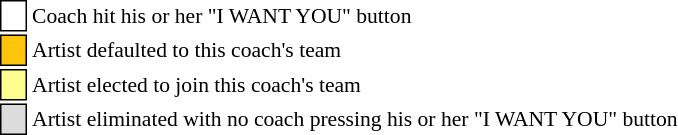<table class="toccolours" style="font-size: 90%; white-space: nowrap;">
<tr>
<td style="background:white; border:1px solid black;"> <strong></strong> </td>
<td>Coach hit his or her "I WANT YOU" button</td>
</tr>
<tr>
<td style="background:#ffc40c; border:1px solid black;">    </td>
<td>Artist defaulted to this coach's team</td>
</tr>
<tr>
<td style="background:#fdfc8f; border:1px solid black;">    </td>
<td style="padding-right: 8px">Artist elected to join this coach's team</td>
</tr>
<tr>
<td style="background:#dcdcdc; border:1px solid black;">    </td>
<td>Artist eliminated with no coach pressing his or her "I WANT YOU" button</td>
</tr>
</table>
